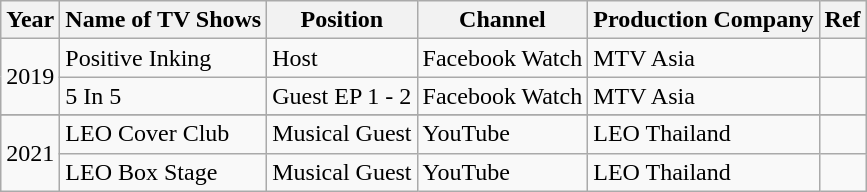<table class="wikitable">
<tr>
<th>Year</th>
<th>Name of TV Shows</th>
<th>Position</th>
<th>Channel</th>
<th>Production Company</th>
<th>Ref</th>
</tr>
<tr>
<td rowspan="2">2019</td>
<td>Positive  Inking</td>
<td>Host</td>
<td>Facebook Watch</td>
<td>MTV Asia</td>
<td></td>
</tr>
<tr>
<td>5 In 5</td>
<td>Guest EP 1 - 2</td>
<td>Facebook Watch</td>
<td>MTV Asia</td>
<td></td>
</tr>
<tr>
</tr>
<tr>
<td rowspan="2">2021</td>
<td>LEO Cover Club</td>
<td>Musical Guest</td>
<td>YouTube</td>
<td>LEO Thailand</td>
<td></td>
</tr>
<tr>
<td>LEO Box Stage</td>
<td>Musical Guest</td>
<td>YouTube</td>
<td>LEO Thailand</td>
<td></td>
</tr>
</table>
